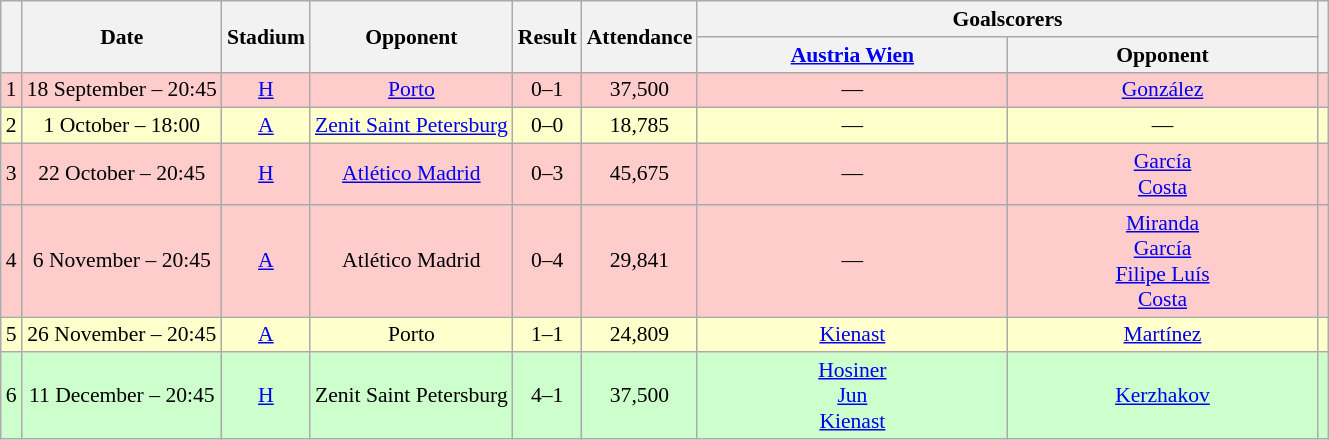<table class="wikitable" Style="text-align: center;font-size:90%">
<tr>
<th rowspan="2"></th>
<th rowspan="2">Date</th>
<th rowspan="2">Stadium</th>
<th rowspan="2">Opponent</th>
<th rowspan="2">Result</th>
<th rowspan="2">Attendance</th>
<th colspan="2">Goalscorers</th>
<th rowspan="2"></th>
</tr>
<tr>
<th style="width:200px"><a href='#'>Austria Wien</a></th>
<th style="width:200px">Opponent</th>
</tr>
<tr style="background:#fcc">
<td>1</td>
<td>18 September – 20:45</td>
<td><a href='#'>H</a></td>
<td><a href='#'>Porto</a></td>
<td>0–1</td>
<td>37,500</td>
<td>—</td>
<td><a href='#'>González</a> </td>
<td></td>
</tr>
<tr style="background:#ffc">
<td>2</td>
<td>1 October – 18:00</td>
<td><a href='#'>A</a></td>
<td><a href='#'>Zenit Saint Petersburg</a></td>
<td>0–0</td>
<td>18,785</td>
<td>—</td>
<td>—</td>
<td></td>
</tr>
<tr style="background:#fcc">
<td>3</td>
<td>22 October – 20:45</td>
<td><a href='#'>H</a></td>
<td><a href='#'>Atlético Madrid</a></td>
<td>0–3</td>
<td>45,675</td>
<td>—</td>
<td><a href='#'>García</a> <br><a href='#'>Costa</a> </td>
<td></td>
</tr>
<tr style="background:#fcc">
<td>4</td>
<td>6 November – 20:45</td>
<td><a href='#'>A</a></td>
<td>Atlético Madrid</td>
<td>0–4</td>
<td>29,841</td>
<td>—</td>
<td><a href='#'>Miranda</a> <br><a href='#'>García</a> <br><a href='#'>Filipe Luís</a> <br><a href='#'>Costa</a> </td>
<td></td>
</tr>
<tr style="background:#ffc">
<td>5</td>
<td>26 November – 20:45</td>
<td><a href='#'>A</a></td>
<td>Porto</td>
<td>1–1</td>
<td>24,809</td>
<td><a href='#'>Kienast</a> </td>
<td><a href='#'>Martínez</a> </td>
<td></td>
</tr>
<tr style="background:#cfc">
<td>6</td>
<td>11 December – 20:45</td>
<td><a href='#'>H</a></td>
<td>Zenit Saint Petersburg</td>
<td>4–1</td>
<td>37,500</td>
<td><a href='#'>Hosiner</a> <br><a href='#'>Jun</a> <br><a href='#'>Kienast</a> </td>
<td><a href='#'>Kerzhakov</a> </td>
<td></td>
</tr>
</table>
